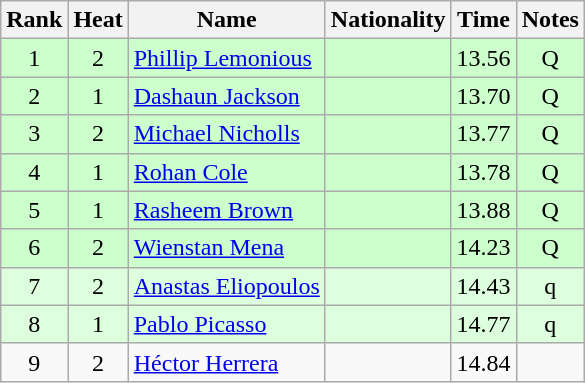<table class="wikitable sortable" style="text-align:center">
<tr>
<th>Rank</th>
<th>Heat</th>
<th>Name</th>
<th>Nationality</th>
<th>Time</th>
<th>Notes</th>
</tr>
<tr bgcolor=ccffcc>
<td>1</td>
<td>2</td>
<td align=left><a href='#'>Phillip Lemonious</a></td>
<td align=left></td>
<td>13.56</td>
<td>Q</td>
</tr>
<tr bgcolor=ccffcc>
<td>2</td>
<td>1</td>
<td align=left><a href='#'>Dashaun Jackson</a></td>
<td align=left></td>
<td>13.70</td>
<td>Q</td>
</tr>
<tr bgcolor=ccffcc>
<td>3</td>
<td>2</td>
<td align=left><a href='#'>Michael Nicholls</a></td>
<td align=left></td>
<td>13.77</td>
<td>Q</td>
</tr>
<tr bgcolor=ccffcc>
<td>4</td>
<td>1</td>
<td align=left><a href='#'>Rohan Cole</a></td>
<td align=left></td>
<td>13.78</td>
<td>Q</td>
</tr>
<tr bgcolor=ccffcc>
<td>5</td>
<td>1</td>
<td align=left><a href='#'>Rasheem Brown</a></td>
<td align=left></td>
<td>13.88</td>
<td>Q</td>
</tr>
<tr bgcolor=ccffcc>
<td>6</td>
<td>2</td>
<td align=left><a href='#'>Wienstan Mena</a></td>
<td align=left></td>
<td>14.23</td>
<td>Q</td>
</tr>
<tr bgcolor=ddffdd>
<td>7</td>
<td>2</td>
<td align=left><a href='#'>Anastas Eliopoulos</a></td>
<td align=left></td>
<td>14.43</td>
<td>q</td>
</tr>
<tr bgcolor=ddffdd>
<td>8</td>
<td>1</td>
<td align=left><a href='#'>Pablo Picasso</a></td>
<td align=left></td>
<td>14.77</td>
<td>q</td>
</tr>
<tr>
<td>9</td>
<td>2</td>
<td align=left><a href='#'>Héctor Herrera</a></td>
<td align=left></td>
<td>14.84</td>
<td></td>
</tr>
</table>
